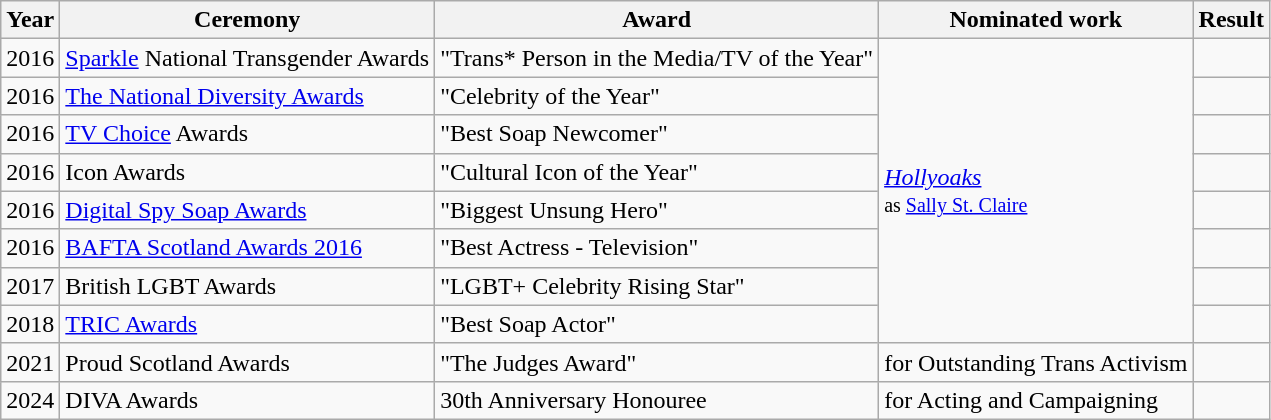<table class="wikitable">
<tr>
<th>Year</th>
<th>Ceremony</th>
<th>Award</th>
<th>Nominated work</th>
<th>Result</th>
</tr>
<tr>
<td>2016</td>
<td><a href='#'>Sparkle</a> National Transgender Awards</td>
<td>"Trans* Person in the Media/TV of the Year"</td>
<td rowspan=8><em><a href='#'>Hollyoaks</a></em><br><small>as <a href='#'>Sally St. Claire</a></small></td>
<td></td>
</tr>
<tr>
<td>2016</td>
<td><a href='#'>The National Diversity Awards</a></td>
<td>"Celebrity of the Year"</td>
<td></td>
</tr>
<tr>
<td>2016</td>
<td><a href='#'>TV Choice</a> Awards</td>
<td>"Best Soap Newcomer"</td>
<td></td>
</tr>
<tr>
<td>2016</td>
<td>Icon Awards</td>
<td>"Cultural Icon of the Year"</td>
<td></td>
</tr>
<tr>
<td>2016</td>
<td><a href='#'>Digital Spy Soap Awards</a></td>
<td>"Biggest Unsung Hero"</td>
<td></td>
</tr>
<tr>
<td>2016</td>
<td><a href='#'>BAFTA Scotland Awards 2016</a></td>
<td>"Best Actress - Television"</td>
<td></td>
</tr>
<tr>
<td>2017</td>
<td>British LGBT Awards</td>
<td>"LGBT+ Celebrity Rising Star"</td>
<td></td>
</tr>
<tr>
<td>2018</td>
<td><a href='#'>TRIC Awards</a></td>
<td>"Best Soap Actor"</td>
<td></td>
</tr>
<tr>
<td>2021</td>
<td>Proud Scotland Awards</td>
<td>"The Judges Award"</td>
<td>for Outstanding Trans Activism</td>
<td></td>
</tr>
<tr>
<td>2024</td>
<td>DIVA Awards</td>
<td>30th Anniversary Honouree</td>
<td>for Acting and Campaigning</td>
<td></td>
</tr>
</table>
